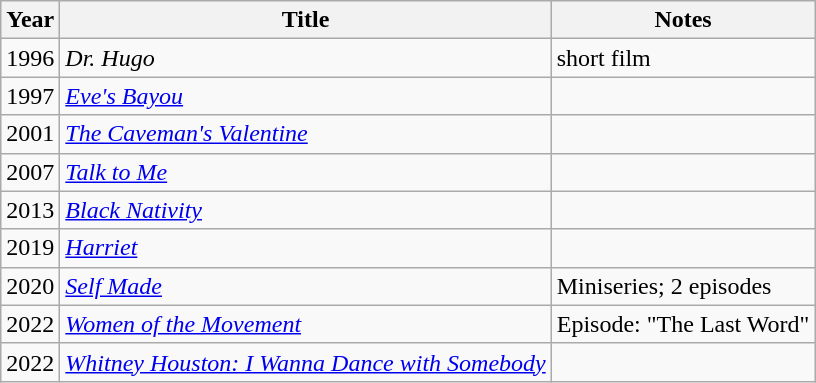<table class="wikitable sortable">
<tr>
<th>Year</th>
<th>Title</th>
<th>Notes</th>
</tr>
<tr>
<td>1996</td>
<td><em>Dr. Hugo</em></td>
<td>short film</td>
</tr>
<tr>
<td>1997</td>
<td><em><a href='#'>Eve's Bayou</a></em></td>
<td></td>
</tr>
<tr>
<td>2001</td>
<td><em><a href='#'>The Caveman's Valentine</a></em></td>
<td></td>
</tr>
<tr>
<td>2007</td>
<td><em><a href='#'>Talk to Me</a></em></td>
<td></td>
</tr>
<tr>
<td>2013</td>
<td><em><a href='#'>Black Nativity</a></em></td>
<td></td>
</tr>
<tr>
<td>2019</td>
<td><em><a href='#'>Harriet</a></em></td>
<td></td>
</tr>
<tr>
<td>2020</td>
<td><em><a href='#'>Self Made</a></em></td>
<td>Miniseries; 2 episodes</td>
</tr>
<tr>
<td>2022</td>
<td><em><a href='#'>Women of the Movement</a></em></td>
<td>Episode: "The Last Word"</td>
</tr>
<tr>
<td>2022</td>
<td><em><a href='#'>Whitney Houston: I Wanna Dance with Somebody</a></em></td>
<td></td>
</tr>
</table>
